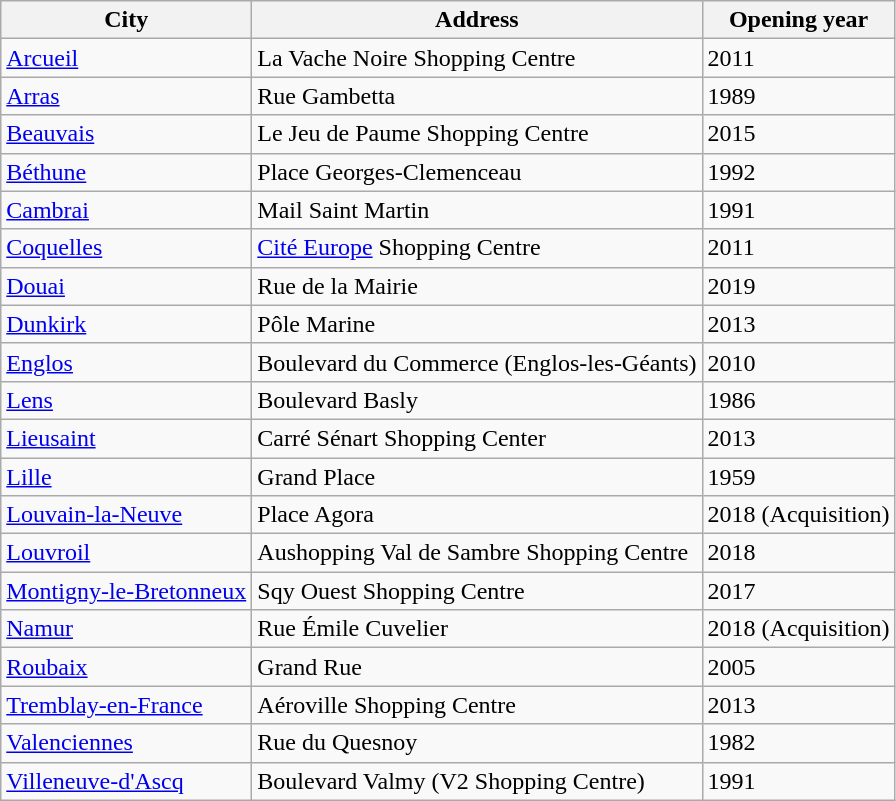<table class="wikitable">
<tr>
<th>City</th>
<th>Address</th>
<th>Opening year</th>
</tr>
<tr>
<td><a href='#'>Arcueil</a></td>
<td>La Vache Noire Shopping Centre</td>
<td>2011</td>
</tr>
<tr>
<td><a href='#'>Arras</a></td>
<td>Rue Gambetta</td>
<td>1989</td>
</tr>
<tr>
<td><a href='#'>Beauvais</a></td>
<td>Le Jeu de Paume Shopping Centre</td>
<td>2015</td>
</tr>
<tr>
<td><a href='#'>Béthune</a></td>
<td>Place Georges-Clemenceau</td>
<td>1992</td>
</tr>
<tr>
<td><a href='#'>Cambrai</a></td>
<td>Mail Saint Martin</td>
<td>1991</td>
</tr>
<tr>
<td><a href='#'>Coquelles</a></td>
<td><a href='#'>Cité Europe</a> Shopping Centre</td>
<td>2011</td>
</tr>
<tr>
<td><a href='#'>Douai</a></td>
<td>Rue de la Mairie</td>
<td>2019</td>
</tr>
<tr>
<td><a href='#'>Dunkirk</a></td>
<td>Pôle Marine</td>
<td>2013</td>
</tr>
<tr>
<td><a href='#'>Englos</a></td>
<td>Boulevard du Commerce (Englos-les-Géants)</td>
<td>2010</td>
</tr>
<tr>
<td><a href='#'>Lens</a></td>
<td>Boulevard Basly</td>
<td>1986</td>
</tr>
<tr>
<td><a href='#'>Lieusaint</a></td>
<td>Carré Sénart Shopping Center</td>
<td>2013</td>
</tr>
<tr>
<td><a href='#'>Lille</a></td>
<td>Grand Place</td>
<td>1959 </td>
</tr>
<tr>
<td><a href='#'>Louvain-la-Neuve</a></td>
<td>Place Agora</td>
<td>2018 (Acquisition)</td>
</tr>
<tr>
<td><a href='#'>Louvroil</a></td>
<td>Aushopping Val de Sambre Shopping Centre</td>
<td>2018</td>
</tr>
<tr>
<td><a href='#'>Montigny-le-Bretonneux</a></td>
<td>Sqy Ouest Shopping Centre</td>
<td>2017</td>
</tr>
<tr>
<td><a href='#'>Namur</a></td>
<td>Rue Émile Cuvelier</td>
<td>2018 (Acquisition)</td>
</tr>
<tr>
<td><a href='#'>Roubaix</a></td>
<td>Grand Rue</td>
<td>2005</td>
</tr>
<tr>
<td><a href='#'>Tremblay-en-France</a></td>
<td>Aéroville Shopping Centre</td>
<td>2013</td>
</tr>
<tr>
<td><a href='#'>Valenciennes</a></td>
<td>Rue du Quesnoy</td>
<td>1982</td>
</tr>
<tr>
<td><a href='#'>Villeneuve-d'Ascq</a></td>
<td>Boulevard Valmy (V2 Shopping Centre)</td>
<td>1991</td>
</tr>
</table>
